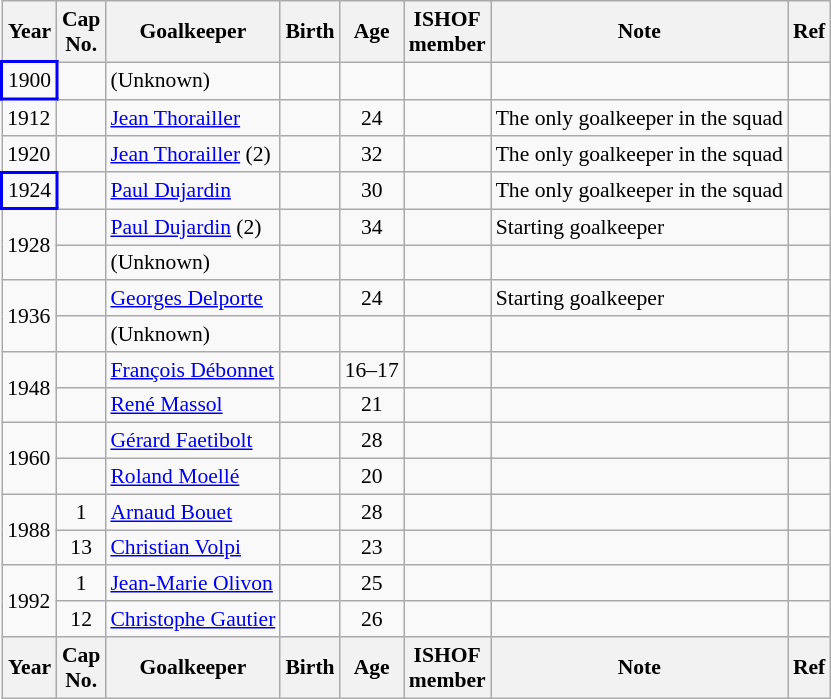<table class="wikitable sortable" style="text-align: center; font-size: 90%; margin-left: 1em;">
<tr>
<th>Year</th>
<th class="unsortable">Cap<br>No.</th>
<th>Goalkeeper</th>
<th>Birth</th>
<th>Age</th>
<th>ISHOF<br>member</th>
<th>Note</th>
<th class="unsortable">Ref</th>
</tr>
<tr>
<td style="border: 2px solid blue; text-align: left;">1900 </td>
<td></td>
<td style="text-align: left;" data-sort-value="ZZZZZ">(Unknown)</td>
<td></td>
<td></td>
<td></td>
<td style="text-align: left;"></td>
<td></td>
</tr>
<tr>
<td style="text-align: left;">1912</td>
<td></td>
<td style="text-align: left;" data-sort-value="Thorailler, Jean"><a href='#'>Jean Thorailler</a></td>
<td></td>
<td>24</td>
<td></td>
<td style="text-align: left;">The only goalkeeper in the squad</td>
<td></td>
</tr>
<tr>
<td style="text-align: left;">1920</td>
<td></td>
<td style="text-align: left;" data-sort-value="Thorailler, Jean"><a href='#'>Jean Thorailler</a> (2)</td>
<td></td>
<td>32</td>
<td></td>
<td style="text-align: left;">The only goalkeeper in the squad</td>
<td></td>
</tr>
<tr>
<td style="border: 2px solid blue; text-align: left;">1924 </td>
<td></td>
<td style="text-align: left;" data-sort-value="Dujardin, Paul"><a href='#'>Paul Dujardin</a></td>
<td></td>
<td>30</td>
<td></td>
<td style="text-align: left;">The only goalkeeper in the squad</td>
<td></td>
</tr>
<tr>
<td rowspan="2" style="text-align: left;">1928 </td>
<td></td>
<td style="text-align: left;" data-sort-value="Dujardin, Paul"><a href='#'>Paul Dujardin</a> (2)</td>
<td></td>
<td>34</td>
<td></td>
<td style="text-align: left;">Starting goalkeeper</td>
<td></td>
</tr>
<tr>
<td></td>
<td style="text-align: left;" data-sort-value="ZZZZZ">(Unknown)</td>
<td></td>
<td></td>
<td></td>
<td style="text-align: left;"></td>
<td></td>
</tr>
<tr>
<td rowspan="2" style="text-align: left;">1936</td>
<td></td>
<td style="text-align: left;" data-sort-value="Delporte, Georges"><a href='#'>Georges Delporte</a></td>
<td></td>
<td>24</td>
<td></td>
<td style="text-align: left;">Starting goalkeeper</td>
<td></td>
</tr>
<tr>
<td></td>
<td style="text-align: left;" data-sort-value="ZZZZZ">(Unknown)</td>
<td></td>
<td></td>
<td></td>
<td style="text-align: left;"></td>
<td></td>
</tr>
<tr>
<td rowspan="2" style="text-align: left;">1948</td>
<td></td>
<td style="text-align: left;" data-sort-value="Débonnet, François"><a href='#'>François Débonnet</a></td>
<td></td>
<td>16–17</td>
<td></td>
<td style="text-align: left;"></td>
<td></td>
</tr>
<tr>
<td></td>
<td style="text-align: left;" data-sort-value="Massol, René"><a href='#'>René Massol</a></td>
<td></td>
<td>21</td>
<td></td>
<td style="text-align: left;"></td>
<td></td>
</tr>
<tr>
<td rowspan="2" style="text-align: left;">1960</td>
<td></td>
<td style="text-align: left;" data-sort-value="Faetibolt, Gérard"><a href='#'>Gérard Faetibolt</a></td>
<td></td>
<td>28</td>
<td></td>
<td style="text-align: left;"></td>
<td></td>
</tr>
<tr>
<td></td>
<td style="text-align: left;" data-sort-value="Moellé, Roland"><a href='#'>Roland Moellé</a></td>
<td></td>
<td>20</td>
<td></td>
<td style="text-align: left;"></td>
<td></td>
</tr>
<tr>
<td rowspan="2" style="text-align: left;">1988</td>
<td>1</td>
<td style="text-align: left;" data-sort-value="Bouet, Arnaud"><a href='#'>Arnaud Bouet</a></td>
<td></td>
<td>28</td>
<td></td>
<td style="text-align: left;"></td>
<td></td>
</tr>
<tr>
<td>13</td>
<td style="text-align: left;" data-sort-value="Volpi, Christian"><a href='#'>Christian Volpi</a></td>
<td></td>
<td>23</td>
<td></td>
<td style="text-align: left;"></td>
<td></td>
</tr>
<tr>
<td rowspan="2" style="text-align: left;">1992</td>
<td>1</td>
<td style="text-align: left;" data-sort-value="Olivon, Jean-Marie"><a href='#'>Jean-Marie Olivon</a></td>
<td></td>
<td>25</td>
<td></td>
<td style="text-align: left;"></td>
<td></td>
</tr>
<tr>
<td>12</td>
<td style="text-align: left;" data-sort-value="Gautier, Christophe"><a href='#'>Christophe Gautier</a></td>
<td></td>
<td>26</td>
<td></td>
<td style="text-align: left;"></td>
<td></td>
</tr>
<tr>
<th>Year</th>
<th>Cap<br>No.</th>
<th>Goalkeeper</th>
<th>Birth</th>
<th>Age</th>
<th>ISHOF<br>member</th>
<th>Note</th>
<th>Ref</th>
</tr>
</table>
